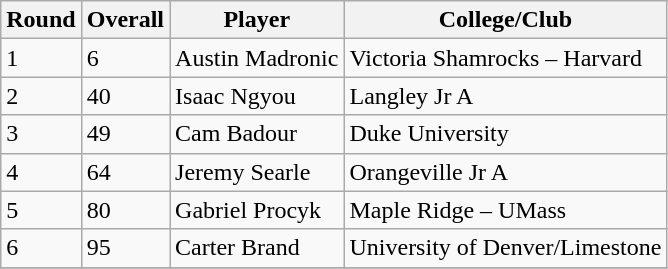<table class="wikitable">
<tr>
<th>Round</th>
<th>Overall</th>
<th>Player</th>
<th>College/Club</th>
</tr>
<tr>
<td>1</td>
<td>6</td>
<td>Austin Madronic</td>
<td>Victoria Shamrocks – Harvard</td>
</tr>
<tr>
<td>2</td>
<td>40</td>
<td>Isaac Ngyou</td>
<td>Langley Jr A</td>
</tr>
<tr>
<td>3</td>
<td>49</td>
<td>Cam Badour</td>
<td>Duke University</td>
</tr>
<tr>
<td>4</td>
<td>64</td>
<td>Jeremy Searle</td>
<td>Orangeville Jr A</td>
</tr>
<tr>
<td>5</td>
<td>80</td>
<td>Gabriel Procyk</td>
<td>Maple Ridge – UMass</td>
</tr>
<tr>
<td>6</td>
<td>95</td>
<td>Carter Brand</td>
<td>University of Denver/Limestone</td>
</tr>
<tr>
</tr>
</table>
